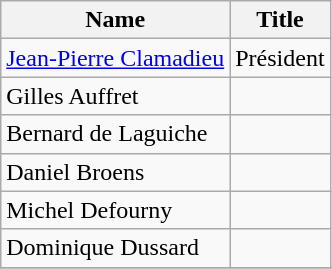<table class="wikitable sortable">
<tr>
<th>Name</th>
<th>Title</th>
</tr>
<tr>
<td><a href='#'>Jean-Pierre Clamadieu</a></td>
<td>Président</td>
</tr>
<tr>
<td>Gilles Auffret</td>
<td></td>
</tr>
<tr>
<td>Bernard de Laguiche</td>
<td></td>
</tr>
<tr>
<td>Daniel Broens</td>
<td></td>
</tr>
<tr>
<td>Michel Defourny</td>
<td></td>
</tr>
<tr>
<td>Dominique Dussard</td>
<td></td>
</tr>
<tr>
</tr>
</table>
